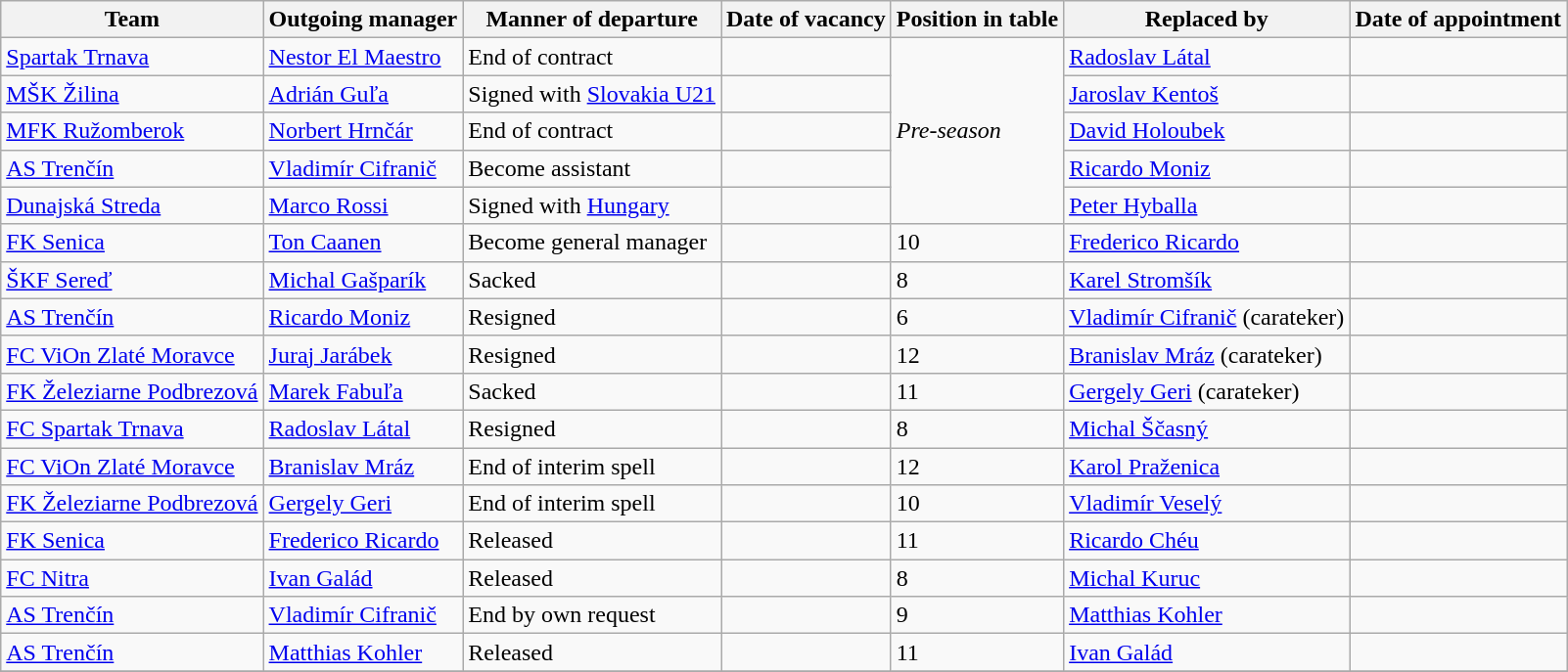<table class="wikitable sortable">
<tr>
<th>Team</th>
<th>Outgoing manager</th>
<th>Manner of departure</th>
<th>Date of vacancy</th>
<th>Position in table</th>
<th>Replaced by</th>
<th>Date of appointment</th>
</tr>
<tr>
<td><a href='#'>Spartak Trnava</a></td>
<td> <a href='#'>Nestor El Maestro</a></td>
<td>End of contract</td>
<td></td>
<td rowspan=5><em>Pre-season</em></td>
<td> <a href='#'>Radoslav Látal</a></td>
<td></td>
</tr>
<tr>
<td><a href='#'>MŠK Žilina</a></td>
<td> <a href='#'>Adrián Guľa</a></td>
<td>Signed with <a href='#'>Slovakia U21</a></td>
<td></td>
<td> <a href='#'>Jaroslav Kentoš</a></td>
<td></td>
</tr>
<tr>
<td><a href='#'>MFK Ružomberok</a></td>
<td> <a href='#'>Norbert Hrnčár</a></td>
<td>End of contract</td>
<td></td>
<td> <a href='#'>David Holoubek</a></td>
<td></td>
</tr>
<tr>
<td><a href='#'>AS Trenčín</a></td>
<td> <a href='#'>Vladimír Cifranič</a></td>
<td>Become assistant</td>
<td></td>
<td> <a href='#'>Ricardo Moniz</a></td>
<td></td>
</tr>
<tr>
<td><a href='#'>Dunajská Streda</a></td>
<td> <a href='#'>Marco Rossi</a></td>
<td>Signed with <a href='#'>Hungary</a></td>
<td></td>
<td> <a href='#'>Peter Hyballa</a></td>
<td></td>
</tr>
<tr>
<td><a href='#'>FK Senica</a></td>
<td> <a href='#'>Ton Caanen</a></td>
<td>Become general manager</td>
<td></td>
<td>10</td>
<td> <a href='#'>Frederico Ricardo</a></td>
<td></td>
</tr>
<tr>
<td><a href='#'>ŠKF Sereď</a></td>
<td> <a href='#'>Michal Gašparík</a></td>
<td>Sacked</td>
<td></td>
<td>8</td>
<td> <a href='#'>Karel Stromšík</a></td>
<td></td>
</tr>
<tr>
<td><a href='#'>AS Trenčín</a></td>
<td> <a href='#'>Ricardo Moniz</a></td>
<td>Resigned</td>
<td></td>
<td>6</td>
<td> <a href='#'>Vladimír Cifranič</a> (carateker)</td>
<td></td>
</tr>
<tr>
<td><a href='#'>FC ViOn Zlaté Moravce</a></td>
<td> <a href='#'>Juraj Jarábek</a></td>
<td>Resigned</td>
<td></td>
<td>12</td>
<td> <a href='#'>Branislav Mráz</a> (carateker)</td>
<td></td>
</tr>
<tr>
<td><a href='#'>FK Železiarne Podbrezová</a></td>
<td> <a href='#'>Marek Fabuľa</a></td>
<td>Sacked</td>
<td></td>
<td>11</td>
<td> <a href='#'>Gergely Geri</a> (carateker)</td>
<td></td>
</tr>
<tr>
<td><a href='#'>FC Spartak Trnava</a></td>
<td> <a href='#'>Radoslav Látal</a></td>
<td>Resigned</td>
<td></td>
<td>8</td>
<td> <a href='#'>Michal Ščasný</a></td>
<td></td>
</tr>
<tr>
<td><a href='#'>FC ViOn Zlaté Moravce</a></td>
<td> <a href='#'>Branislav Mráz</a></td>
<td>End of interim spell</td>
<td></td>
<td>12</td>
<td> <a href='#'>Karol Praženica</a></td>
<td></td>
</tr>
<tr>
<td><a href='#'>FK Železiarne Podbrezová</a></td>
<td> <a href='#'>Gergely Geri</a></td>
<td>End of interim spell</td>
<td></td>
<td>10</td>
<td> <a href='#'>Vladimír Veselý</a></td>
<td></td>
</tr>
<tr>
<td><a href='#'>FK Senica</a></td>
<td> <a href='#'>Frederico Ricardo</a></td>
<td>Released</td>
<td></td>
<td>11</td>
<td> <a href='#'>Ricardo Chéu</a></td>
<td></td>
</tr>
<tr>
<td><a href='#'>FC Nitra</a></td>
<td> <a href='#'>Ivan Galád</a></td>
<td>Released</td>
<td></td>
<td>8</td>
<td> <a href='#'>Michal Kuruc</a></td>
<td></td>
</tr>
<tr>
<td><a href='#'>AS Trenčín</a></td>
<td> <a href='#'>Vladimír Cifranič</a></td>
<td>End by own request</td>
<td></td>
<td>9</td>
<td> <a href='#'>Matthias Kohler</a></td>
<td></td>
</tr>
<tr>
<td><a href='#'>AS Trenčín</a></td>
<td> <a href='#'>Matthias Kohler</a></td>
<td>Released</td>
<td></td>
<td>11</td>
<td> <a href='#'>Ivan Galád</a></td>
<td></td>
</tr>
<tr>
</tr>
</table>
